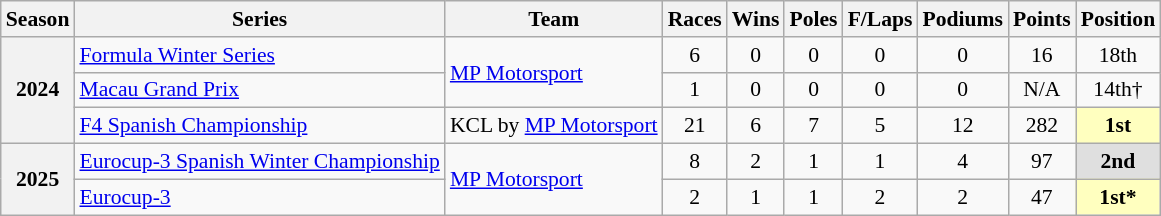<table class="wikitable" style="font-size: 90%; text-align:center">
<tr>
<th>Season</th>
<th>Series</th>
<th>Team</th>
<th>Races</th>
<th>Wins</th>
<th>Poles</th>
<th>F/Laps</th>
<th>Podiums</th>
<th>Points</th>
<th>Position</th>
</tr>
<tr>
<th rowspan="3">2024</th>
<td align=left><a href='#'>Formula Winter Series</a></td>
<td align=left rowspan="2"><a href='#'>MP Motorsport</a></td>
<td>6</td>
<td>0</td>
<td>0</td>
<td>0</td>
<td>0</td>
<td>16</td>
<td>18th</td>
</tr>
<tr>
<td align=left><a href='#'>Macau Grand Prix</a></td>
<td>1</td>
<td>0</td>
<td>0</td>
<td>0</td>
<td>0</td>
<td>N/A</td>
<td>14th†</td>
</tr>
<tr>
<td align=left><a href='#'>F4 Spanish Championship</a></td>
<td align=left>KCL by <a href='#'>MP Motorsport</a></td>
<td>21</td>
<td>6</td>
<td>7</td>
<td>5</td>
<td>12</td>
<td>282</td>
<td style="background:#FFFFBF"><strong>1st</strong></td>
</tr>
<tr>
<th rowspan="2">2025</th>
<td align=left><a href='#'>Eurocup-3 Spanish Winter Championship</a></td>
<td rowspan="2" align=left><a href='#'>MP Motorsport</a></td>
<td>8</td>
<td>2</td>
<td>1</td>
<td>1</td>
<td>4</td>
<td>97</td>
<td style="background:#DFDFDF"><strong>2nd</strong></td>
</tr>
<tr>
<td align=left><a href='#'>Eurocup-3</a></td>
<td>2</td>
<td>1</td>
<td>1</td>
<td>2</td>
<td>2</td>
<td>47</td>
<td style="background:#FFFFBF;"><strong>1st*</strong></td>
</tr>
</table>
